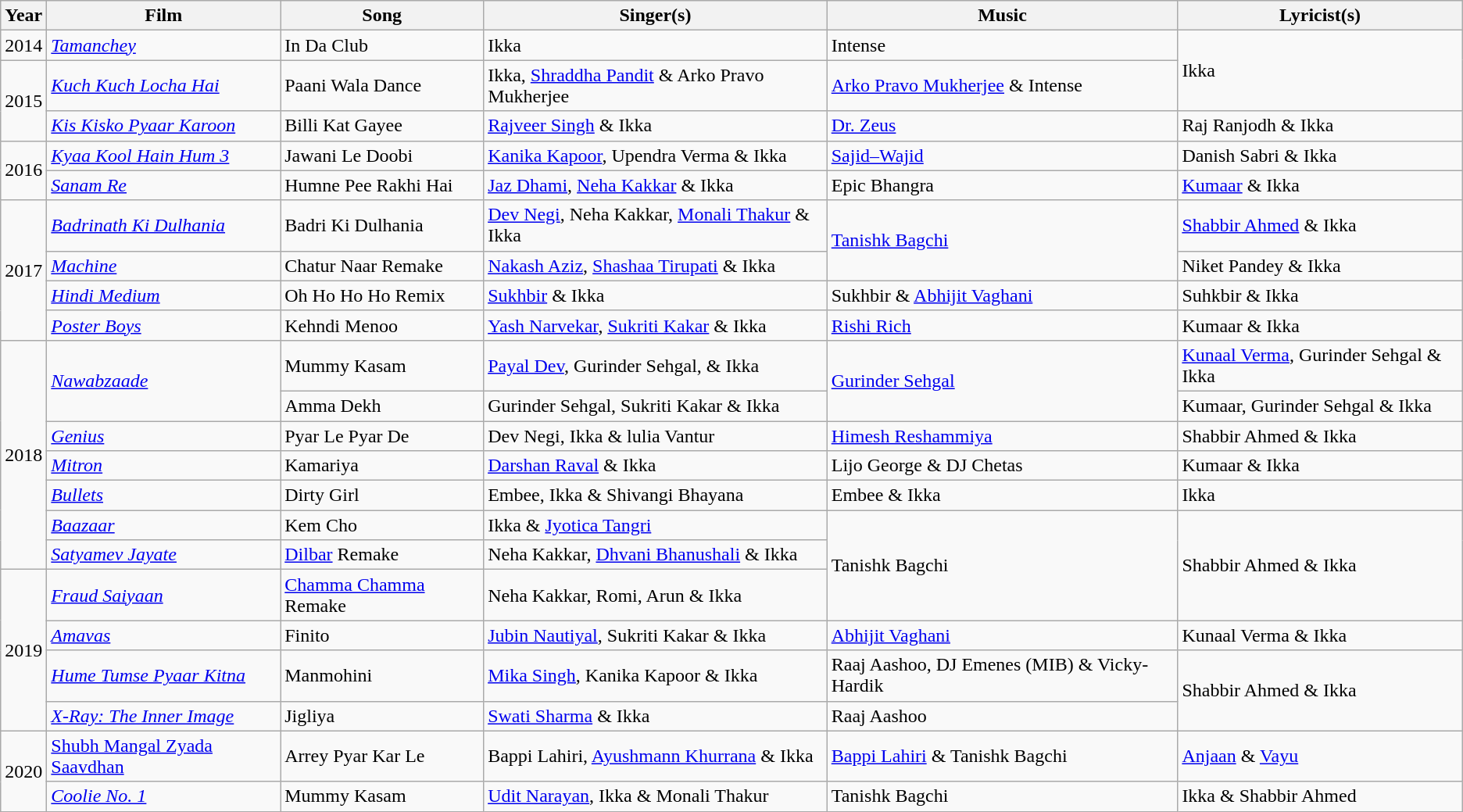<table class="wikitable">
<tr>
<th>Year</th>
<th>Film</th>
<th>Song</th>
<th>Singer(s)</th>
<th>Music</th>
<th>Lyricist(s)</th>
</tr>
<tr>
<td>2014</td>
<td><em><a href='#'>Tamanchey</a></em></td>
<td>In Da Club</td>
<td>Ikka</td>
<td>Intense</td>
<td rowspan=2>Ikka</td>
</tr>
<tr>
<td rowspan="2">2015</td>
<td><em><a href='#'>Kuch Kuch Locha Hai</a></em></td>
<td>Paani Wala Dance</td>
<td>Ikka, <a href='#'>Shraddha Pandit</a> & Arko Pravo Mukherjee</td>
<td><a href='#'>Arko Pravo Mukherjee</a> & Intense</td>
</tr>
<tr>
<td><em><a href='#'>Kis Kisko Pyaar Karoon</a></em></td>
<td>Billi Kat Gayee</td>
<td><a href='#'>Rajveer Singh</a> & Ikka</td>
<td><a href='#'>Dr. Zeus</a></td>
<td>Raj Ranjodh & Ikka</td>
</tr>
<tr>
<td rowspan="2">2016</td>
<td><em><a href='#'>Kyaa Kool Hain Hum 3</a></em></td>
<td>Jawani Le Doobi</td>
<td><a href='#'>Kanika Kapoor</a>, Upendra Verma & Ikka</td>
<td><a href='#'>Sajid–Wajid</a></td>
<td>Danish Sabri & Ikka</td>
</tr>
<tr>
<td><em><a href='#'>Sanam Re</a></em></td>
<td>Humne Pee Rakhi Hai</td>
<td><a href='#'>Jaz Dhami</a>, <a href='#'>Neha Kakkar</a> & Ikka</td>
<td>Epic Bhangra</td>
<td><a href='#'>Kumaar</a> & Ikka</td>
</tr>
<tr>
<td rowspan="4">2017</td>
<td><em><a href='#'>Badrinath Ki Dulhania</a></em></td>
<td>Badri Ki Dulhania</td>
<td><a href='#'>Dev Negi</a>, Neha Kakkar, <a href='#'>Monali Thakur</a> & Ikka</td>
<td rowspan="2"><a href='#'>Tanishk Bagchi</a></td>
<td><a href='#'>Shabbir Ahmed</a> & Ikka</td>
</tr>
<tr>
<td><em><a href='#'>Machine</a></em></td>
<td>Chatur Naar Remake</td>
<td><a href='#'>Nakash Aziz</a>, <a href='#'>Shashaa Tirupati</a> & Ikka</td>
<td>Niket Pandey & Ikka</td>
</tr>
<tr>
<td><em><a href='#'>Hindi Medium</a></em></td>
<td>Oh Ho Ho Ho Remix</td>
<td><a href='#'>Sukhbir</a> & Ikka</td>
<td>Sukhbir & <a href='#'>Abhijit Vaghani</a></td>
<td>Suhkbir & Ikka</td>
</tr>
<tr>
<td><em><a href='#'>Poster Boys</a></em></td>
<td>Kehndi Menoo</td>
<td><a href='#'>Yash Narvekar</a>, <a href='#'>Sukriti Kakar</a> & Ikka</td>
<td><a href='#'>Rishi Rich</a></td>
<td>Kumaar & Ikka</td>
</tr>
<tr>
<td rowspan="7">2018</td>
<td rowspan="2"><em><a href='#'>Nawabzaade</a></em></td>
<td>Mummy Kasam</td>
<td><a href='#'>Payal Dev</a>, Gurinder Sehgal, & Ikka</td>
<td rowspan="2"><a href='#'>Gurinder Sehgal</a></td>
<td><a href='#'>Kunaal Verma</a>, Gurinder Sehgal & Ikka</td>
</tr>
<tr>
<td>Amma Dekh</td>
<td>Gurinder Sehgal, Sukriti Kakar & Ikka</td>
<td>Kumaar, Gurinder Sehgal & Ikka</td>
</tr>
<tr>
<td><em><a href='#'>Genius</a></em></td>
<td>Pyar Le Pyar De</td>
<td>Dev Negi, Ikka & lulia Vantur</td>
<td><a href='#'>Himesh Reshammiya</a></td>
<td>Shabbir Ahmed & Ikka</td>
</tr>
<tr>
<td><em><a href='#'>Mitron</a></em></td>
<td>Kamariya</td>
<td><a href='#'>Darshan Raval</a> & Ikka</td>
<td>Lijo George & DJ Chetas</td>
<td>Kumaar & Ikka</td>
</tr>
<tr>
<td><em><a href='#'>Bullets</a></em></td>
<td>Dirty Girl</td>
<td>Embee, Ikka & Shivangi Bhayana</td>
<td>Embee & Ikka</td>
<td>Ikka</td>
</tr>
<tr>
<td><em><a href='#'>Baazaar</a></em></td>
<td>Kem Cho</td>
<td>Ikka & <a href='#'>Jyotica Tangri</a></td>
<td rowspan="3">Tanishk Bagchi</td>
<td rowspan="3">Shabbir Ahmed & Ikka</td>
</tr>
<tr>
<td><em><a href='#'>Satyamev Jayate</a></em></td>
<td><a href='#'>Dilbar</a> Remake</td>
<td>Neha Kakkar, <a href='#'>Dhvani Bhanushali</a> & Ikka</td>
</tr>
<tr>
<td rowspan="4">2019</td>
<td><em><a href='#'>Fraud  Saiyaan</a></em></td>
<td><a href='#'>Chamma Chamma</a> Remake</td>
<td>Neha Kakkar, Romi, Arun & Ikka</td>
</tr>
<tr>
<td><em><a href='#'>Amavas</a></em></td>
<td>Finito</td>
<td><a href='#'>Jubin Nautiyal</a>, Sukriti Kakar & Ikka</td>
<td><a href='#'>Abhijit Vaghani</a></td>
<td>Kunaal Verma & Ikka</td>
</tr>
<tr>
<td><em><a href='#'>Hume Tumse Pyaar Kitna</a></em></td>
<td>Manmohini</td>
<td><a href='#'>Mika Singh</a>, Kanika Kapoor & Ikka</td>
<td>Raaj Aashoo, DJ Emenes (MIB) & Vicky-Hardik</td>
<td rowspan=2>Shabbir Ahmed & Ikka</td>
</tr>
<tr>
<td><em><a href='#'>X-Ray: The Inner Image</a></em></td>
<td>Jigliya</td>
<td><a href='#'>Swati Sharma</a> & Ikka</td>
<td>Raaj Aashoo</td>
</tr>
<tr>
<td rowspan=2>2020</td>
<td><a href='#'>Shubh Mangal Zyada Saavdhan</a></td>
<td>Arrey Pyar Kar Le</td>
<td>Bappi Lahiri, <a href='#'>Ayushmann Khurrana</a> & Ikka</td>
<td><a href='#'>Bappi Lahiri</a> & Tanishk Bagchi</td>
<td><a href='#'>Anjaan</a> & <a href='#'>Vayu</a></td>
</tr>
<tr>
<td><a href='#'><em>Coolie No. 1</em></a></td>
<td>Mummy Kasam</td>
<td><a href='#'>Udit Narayan</a>, Ikka & Monali Thakur</td>
<td>Tanishk Bagchi</td>
<td>Ikka & Shabbir Ahmed</td>
</tr>
</table>
